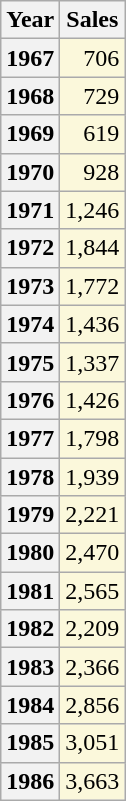<table class="wikitable" style="text-align: right; display:inline-table">
<tr>
<th>Year</th>
<th>Sales</th>
</tr>
<tr>
<th>1967</th>
<td style="background:#fbf8db; align:right;">706</td>
</tr>
<tr>
<th>1968</th>
<td style="background:#fbf8db; align:right;">729</td>
</tr>
<tr>
<th>1969</th>
<td style="background:#fbf8db; align:right;">619</td>
</tr>
<tr>
<th>1970</th>
<td style="background:#fbf8db; align:right;">928</td>
</tr>
<tr>
<th>1971</th>
<td style="background:#fbf8db; align:right;">1,246</td>
</tr>
<tr>
<th>1972</th>
<td style="background:#fbf8db; align:right;">1,844</td>
</tr>
<tr>
<th>1973</th>
<td style="background:#fbf8db; align:right;">1,772</td>
</tr>
<tr>
<th>1974</th>
<td style="background:#fbf8db; align:right;">1,436</td>
</tr>
<tr>
<th>1975</th>
<td style="background:#fbf8db; align:right;">1,337</td>
</tr>
<tr>
<th>1976</th>
<td style="background:#fbf8db; align:right;">1,426</td>
</tr>
<tr>
<th>1977</th>
<td style="background:#fbf8db; align:right;">1,798</td>
</tr>
<tr>
<th>1978</th>
<td style="background:#fbf8db; align:right;">1,939</td>
</tr>
<tr>
<th>1979</th>
<td style="background:#fbf8db; align:right;">2,221</td>
</tr>
<tr>
<th>1980</th>
<td style="background:#fbf8db; align:right;">2,470</td>
</tr>
<tr>
<th>1981</th>
<td style="background:#fbf8db; align:right;">2,565</td>
</tr>
<tr>
<th>1982</th>
<td style="background:#fbf8db; align:right;">2,209</td>
</tr>
<tr>
<th>1983</th>
<td style="background:#fbf8db; align:right;">2,366</td>
</tr>
<tr>
<th>1984</th>
<td style="background:#fbf8db; align:right;">2,856</td>
</tr>
<tr>
<th>1985</th>
<td style="background:#fbf8db; align:right;">3,051</td>
</tr>
<tr>
<th>1986</th>
<td style="background:#fbf8db; align:right;">3,663</td>
</tr>
</table>
